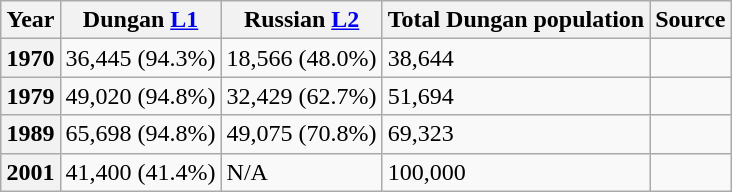<table style="margin: 3em auto 3em auto" class="wikitable sortable">
<tr>
<th>Year</th>
<th>Dungan <a href='#'>L1</a></th>
<th>Russian <a href='#'>L2</a></th>
<th>Total Dungan population</th>
<th>Source</th>
</tr>
<tr>
<th>1970</th>
<td>36,445 (94.3%)</td>
<td>18,566 (48.0%)</td>
<td>38,644</td>
<td></td>
</tr>
<tr>
<th>1979</th>
<td>49,020 (94.8%)</td>
<td>32,429 (62.7%)</td>
<td>51,694</td>
<td></td>
</tr>
<tr>
<th>1989</th>
<td>65,698 (94.8%)</td>
<td>49,075 (70.8%)</td>
<td>69,323</td>
<td></td>
</tr>
<tr>
<th>2001</th>
<td>41,400 (41.4%)</td>
<td>N/A</td>
<td>100,000</td>
<td></td>
</tr>
</table>
